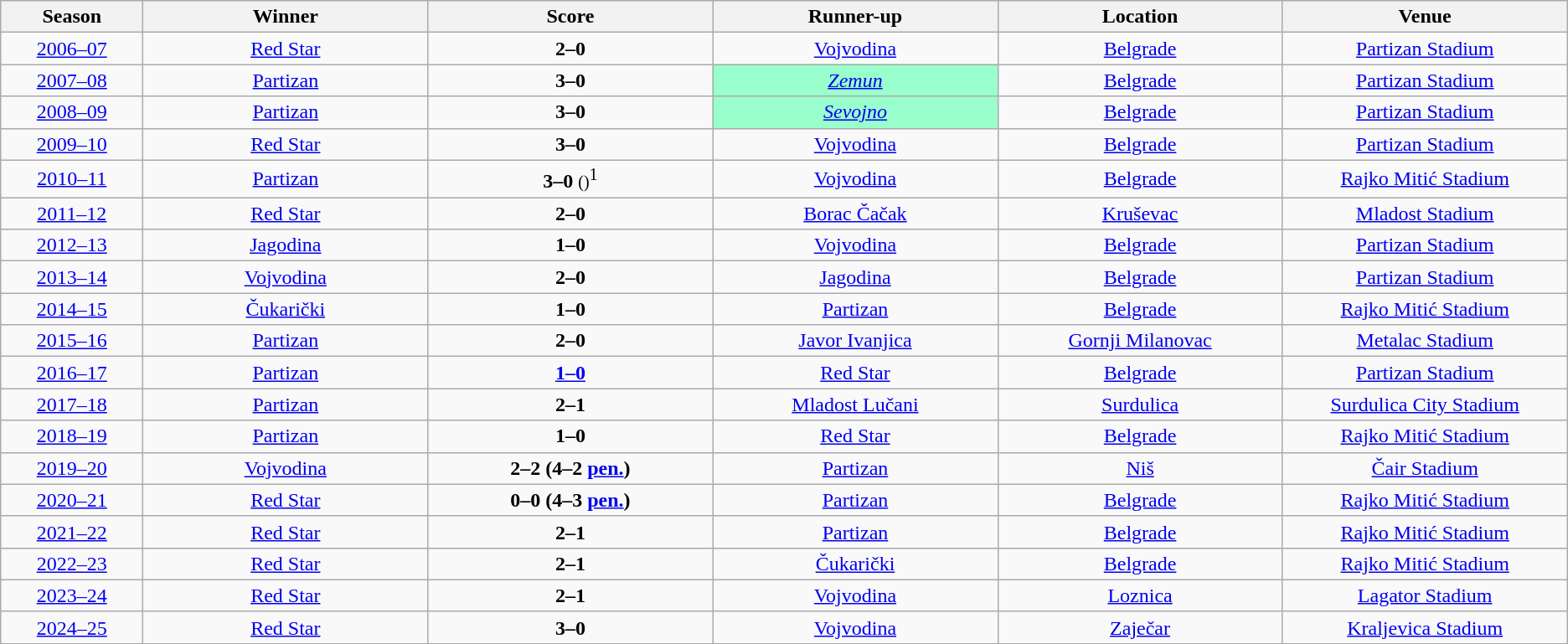<table class="wikitable" style="text-align:center">
<tr style="background:#efefef">
<th width=5%>Season</th>
<th width=10%>Winner</th>
<th width=10%>Score</th>
<th width=10%>Runner-up</th>
<th width=10%>Location</th>
<th width=10%>Venue</th>
</tr>
<tr>
<td><a href='#'>2006–07</a></td>
<td><a href='#'>Red Star</a> </td>
<td><strong>2–0</strong></td>
<td><a href='#'>Vojvodina</a></td>
<td><a href='#'>Belgrade</a></td>
<td><a href='#'>Partizan Stadium</a></td>
</tr>
<tr>
<td><a href='#'>2007–08</a></td>
<td><a href='#'>Partizan</a> </td>
<td><strong>3–0</strong></td>
<td align=center style="background-color:#9FC"><em><a href='#'>Zemun</a></em></td>
<td><a href='#'>Belgrade</a></td>
<td><a href='#'>Partizan Stadium</a></td>
</tr>
<tr>
<td><a href='#'>2008–09</a></td>
<td><a href='#'>Partizan</a> </td>
<td><strong>3–0</strong></td>
<td align=center style="background-color:#9FC"><em><a href='#'>Sevojno</a></em></td>
<td><a href='#'>Belgrade</a></td>
<td><a href='#'>Partizan Stadium</a></td>
</tr>
<tr>
<td><a href='#'>2009–10</a></td>
<td><a href='#'>Red Star</a></td>
<td><strong>3–0</strong></td>
<td><a href='#'>Vojvodina</a></td>
<td><a href='#'>Belgrade</a></td>
<td><a href='#'>Partizan Stadium</a></td>
</tr>
<tr>
<td><a href='#'>2010–11</a></td>
<td><a href='#'>Partizan</a> </td>
<td><strong>3–0</strong> <small>()</small><sup>1</sup></td>
<td><a href='#'>Vojvodina</a></td>
<td><a href='#'>Belgrade</a></td>
<td><a href='#'>Rajko Mitić Stadium</a></td>
</tr>
<tr>
<td><a href='#'>2011–12</a></td>
<td><a href='#'>Red Star</a></td>
<td><strong>2–0</strong></td>
<td><a href='#'>Borac Čačak</a></td>
<td><a href='#'>Kruševac</a></td>
<td><a href='#'>Mladost Stadium</a></td>
</tr>
<tr>
<td><a href='#'>2012–13</a></td>
<td><a href='#'>Jagodina</a></td>
<td><strong>1–0</strong></td>
<td><a href='#'>Vojvodina</a></td>
<td><a href='#'>Belgrade</a></td>
<td><a href='#'>Partizan Stadium</a></td>
</tr>
<tr>
<td><a href='#'>2013–14</a></td>
<td><a href='#'>Vojvodina</a></td>
<td><strong>2–0</strong></td>
<td><a href='#'>Jagodina</a></td>
<td><a href='#'>Belgrade</a></td>
<td><a href='#'>Partizan Stadium</a></td>
</tr>
<tr>
<td><a href='#'>2014–15</a></td>
<td><a href='#'>Čukarički</a></td>
<td><strong>1–0</strong></td>
<td><a href='#'>Partizan</a></td>
<td><a href='#'>Belgrade</a></td>
<td><a href='#'>Rajko Mitić Stadium</a></td>
</tr>
<tr>
<td><a href='#'>2015–16</a></td>
<td><a href='#'>Partizan</a></td>
<td><strong>2–0</strong></td>
<td><a href='#'>Javor Ivanjica</a></td>
<td><a href='#'>Gornji Milanovac</a></td>
<td><a href='#'>Metalac Stadium</a></td>
</tr>
<tr>
<td><a href='#'>2016–17</a></td>
<td><a href='#'>Partizan</a> </td>
<td><a href='#'><strong>1–0</strong></a></td>
<td><a href='#'>Red Star</a></td>
<td><a href='#'>Belgrade</a></td>
<td><a href='#'>Partizan Stadium</a></td>
</tr>
<tr>
<td><a href='#'>2017–18</a></td>
<td><a href='#'>Partizan</a></td>
<td><strong>2–1</strong></td>
<td><a href='#'>Mladost Lučani</a></td>
<td><a href='#'>Surdulica</a></td>
<td><a href='#'>Surdulica City Stadium</a></td>
</tr>
<tr>
<td><a href='#'>2018–19</a></td>
<td><a href='#'>Partizan</a></td>
<td><strong>1–0</strong></td>
<td><a href='#'>Red Star</a></td>
<td><a href='#'>Belgrade</a></td>
<td><a href='#'>Rajko Mitić Stadium</a></td>
</tr>
<tr>
<td><a href='#'>2019–20</a></td>
<td><a href='#'>Vojvodina</a></td>
<td><strong>2–2 (4–2 <a href='#'>pen.</a>)</strong></td>
<td><a href='#'>Partizan</a></td>
<td><a href='#'>Niš</a></td>
<td><a href='#'>Čair Stadium</a></td>
</tr>
<tr>
<td><a href='#'>2020–21</a></td>
<td><a href='#'>Red Star</a> </td>
<td><strong>0–0 (4–3 <a href='#'>pen.</a>)</strong></td>
<td><a href='#'>Partizan</a></td>
<td><a href='#'>Belgrade</a></td>
<td><a href='#'>Rajko Mitić Stadium</a></td>
</tr>
<tr>
<td><a href='#'>2021–22</a></td>
<td><a href='#'>Red Star</a> </td>
<td><strong>2–1</strong></td>
<td><a href='#'>Partizan</a></td>
<td><a href='#'>Belgrade</a></td>
<td><a href='#'>Rajko Mitić Stadium</a></td>
</tr>
<tr>
<td><a href='#'>2022–23</a></td>
<td><a href='#'>Red Star</a> </td>
<td><strong>2–1</strong></td>
<td><a href='#'>Čukarički</a></td>
<td><a href='#'>Belgrade</a></td>
<td><a href='#'>Rajko Mitić Stadium</a></td>
</tr>
<tr>
<td><a href='#'>2023–24</a></td>
<td><a href='#'>Red Star</a> </td>
<td><strong>2–1</strong></td>
<td><a href='#'>Vojvodina</a></td>
<td><a href='#'>Loznica</a></td>
<td><a href='#'>Lagator Stadium</a></td>
</tr>
<tr>
<td><a href='#'>2024–25</a></td>
<td><a href='#'>Red Star</a> </td>
<td><strong>3–0</strong></td>
<td><a href='#'>Vojvodina</a></td>
<td><a href='#'>Zaječar</a></td>
<td><a href='#'>Kraljevica Stadium</a></td>
</tr>
<tr>
</tr>
</table>
